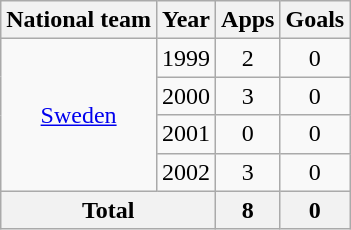<table class="wikitable" style="text-align:center">
<tr>
<th>National team</th>
<th>Year</th>
<th>Apps</th>
<th>Goals</th>
</tr>
<tr>
<td rowspan="4"><a href='#'>Sweden</a></td>
<td>1999</td>
<td>2</td>
<td>0</td>
</tr>
<tr>
<td>2000</td>
<td>3</td>
<td>0</td>
</tr>
<tr>
<td>2001</td>
<td>0</td>
<td>0</td>
</tr>
<tr>
<td>2002</td>
<td>3</td>
<td>0</td>
</tr>
<tr>
<th colspan="2">Total</th>
<th>8</th>
<th>0</th>
</tr>
</table>
